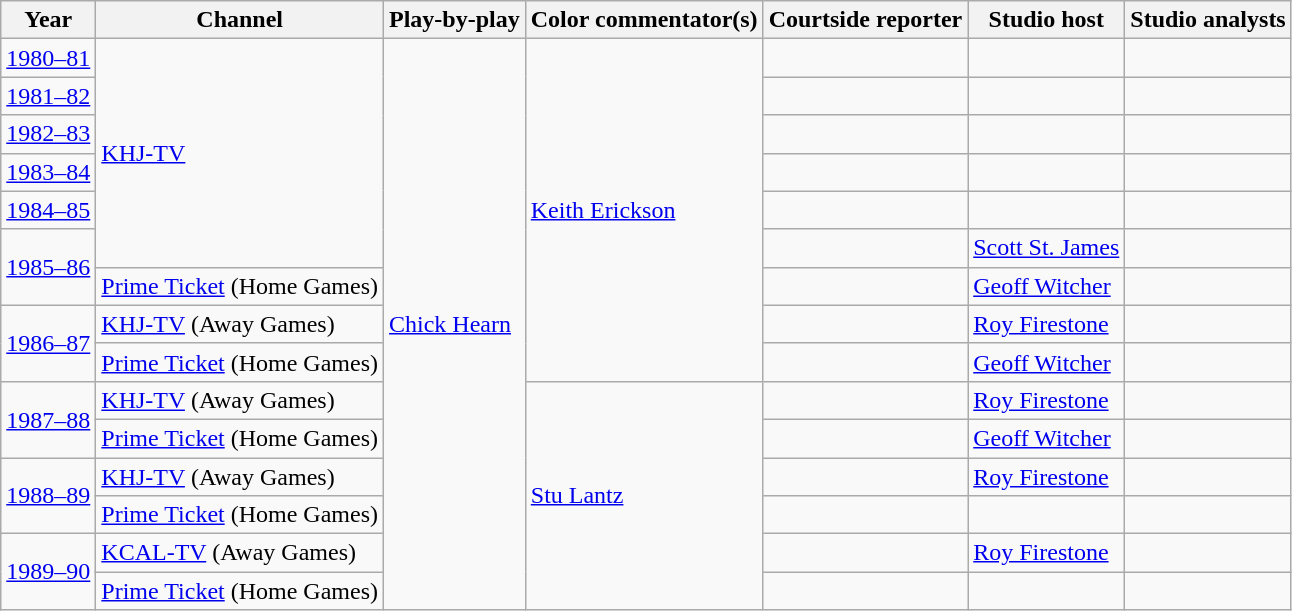<table class="wikitable">
<tr>
<th>Year</th>
<th>Channel</th>
<th>Play-by-play</th>
<th>Color commentator(s)</th>
<th>Courtside reporter</th>
<th>Studio host</th>
<th>Studio analysts</th>
</tr>
<tr>
<td><a href='#'>1980–81</a></td>
<td rowspan="6"><a href='#'>KHJ-TV</a></td>
<td rowspan=15><a href='#'>Chick Hearn</a></td>
<td rowspan="9"><a href='#'>Keith Erickson</a></td>
<td></td>
<td></td>
<td></td>
</tr>
<tr>
<td><a href='#'>1981–82</a></td>
<td></td>
<td></td>
<td></td>
</tr>
<tr>
<td><a href='#'>1982–83</a></td>
<td></td>
<td></td>
<td></td>
</tr>
<tr>
<td><a href='#'>1983–84</a></td>
<td></td>
<td></td>
<td></td>
</tr>
<tr>
<td><a href='#'>1984–85</a></td>
<td></td>
<td></td>
<td></td>
</tr>
<tr>
<td rowspan="2"><a href='#'>1985–86</a></td>
<td></td>
<td><a href='#'>Scott St. James</a></td>
<td></td>
</tr>
<tr>
<td><a href='#'>Prime Ticket</a> (Home Games)</td>
<td></td>
<td><a href='#'>Geoff Witcher</a></td>
<td></td>
</tr>
<tr>
<td rowspan="2"><a href='#'>1986–87</a></td>
<td><a href='#'>KHJ-TV</a> (Away Games)</td>
<td></td>
<td><a href='#'>Roy Firestone</a></td>
<td></td>
</tr>
<tr>
<td><a href='#'>Prime Ticket</a> (Home Games)</td>
<td></td>
<td><a href='#'>Geoff Witcher</a></td>
<td></td>
</tr>
<tr>
<td rowspan="2"><a href='#'>1987–88</a></td>
<td><a href='#'>KHJ-TV</a> (Away Games)</td>
<td rowspan="6"><a href='#'>Stu Lantz</a></td>
<td></td>
<td><a href='#'>Roy Firestone</a></td>
<td></td>
</tr>
<tr>
<td><a href='#'>Prime Ticket</a> (Home Games)</td>
<td></td>
<td><a href='#'>Geoff Witcher</a></td>
<td></td>
</tr>
<tr>
<td rowspan="2"><a href='#'>1988–89</a></td>
<td><a href='#'>KHJ-TV</a> (Away Games)</td>
<td></td>
<td><a href='#'>Roy Firestone</a></td>
<td></td>
</tr>
<tr>
<td><a href='#'>Prime Ticket</a> (Home Games)</td>
<td></td>
<td></td>
<td></td>
</tr>
<tr>
<td rowspan="2"><a href='#'>1989–90</a></td>
<td><a href='#'>KCAL-TV</a> (Away Games)</td>
<td></td>
<td><a href='#'>Roy Firestone</a></td>
<td></td>
</tr>
<tr>
<td><a href='#'>Prime Ticket</a> (Home Games)</td>
<td></td>
<td></td>
<td></td>
</tr>
</table>
